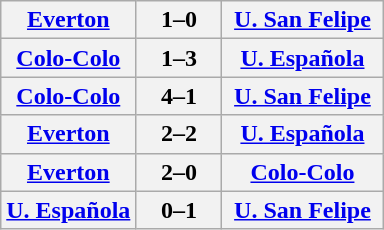<table class="wikitable" style="text-align:center">
<tr>
<th !width="130"><a href='#'>Everton</a></th>
<th width="50">1–0</th>
<th width="100"><a href='#'>U. San Felipe</a></th>
</tr>
<tr>
<th !width="130"><a href='#'>Colo-Colo</a></th>
<th width="50">1–3</th>
<th width="100"><a href='#'>U. Española</a></th>
</tr>
<tr>
<th !width="130"><a href='#'>Colo-Colo</a></th>
<th width="50">4–1</th>
<th width="100"><a href='#'>U. San Felipe</a></th>
</tr>
<tr>
<th !width="130"><a href='#'>Everton</a></th>
<th width="50">2–2</th>
<th width="100"><a href='#'>U. Española</a></th>
</tr>
<tr>
<th !width="130"><a href='#'>Everton</a></th>
<th width="50">2–0</th>
<th width="100"><a href='#'>Colo-Colo</a></th>
</tr>
<tr>
<th !width="130"><a href='#'>U. Española</a></th>
<th width="50">0–1</th>
<th width="100"><a href='#'>U. San Felipe</a></th>
</tr>
</table>
